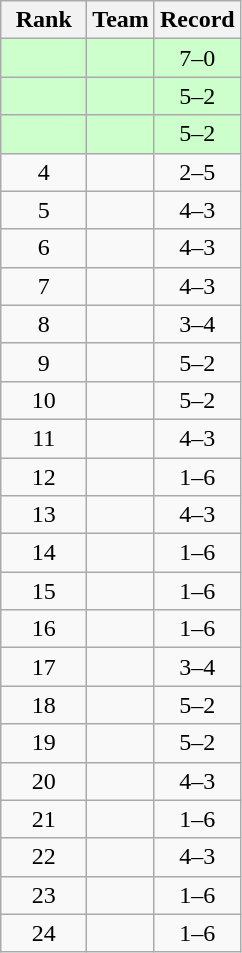<table class="wikitable" style="text-align: center">
<tr>
<th width=50>Rank</th>
<th>Team</th>
<th width=50>Record</th>
</tr>
<tr bgcolor=#ccffcc>
<td></td>
<td align=left></td>
<td>7–0</td>
</tr>
<tr bgcolor=#ccffcc>
<td></td>
<td align=left></td>
<td>5–2</td>
</tr>
<tr bgcolor=#ccffcc>
<td></td>
<td align=left></td>
<td>5–2</td>
</tr>
<tr>
<td>4</td>
<td align=left></td>
<td>2–5</td>
</tr>
<tr>
<td>5</td>
<td align=left></td>
<td>4–3</td>
</tr>
<tr>
<td>6</td>
<td align=left></td>
<td>4–3</td>
</tr>
<tr>
<td>7</td>
<td align=left></td>
<td>4–3</td>
</tr>
<tr>
<td>8</td>
<td align=left></td>
<td>3–4</td>
</tr>
<tr>
<td>9</td>
<td align=left></td>
<td>5–2</td>
</tr>
<tr>
<td>10</td>
<td align=left></td>
<td>5–2</td>
</tr>
<tr>
<td>11</td>
<td align=left></td>
<td>4–3</td>
</tr>
<tr>
<td>12</td>
<td align=left></td>
<td>1–6</td>
</tr>
<tr>
<td>13</td>
<td align=left></td>
<td>4–3</td>
</tr>
<tr>
<td>14</td>
<td align=left></td>
<td>1–6</td>
</tr>
<tr>
<td>15</td>
<td align=left></td>
<td>1–6</td>
</tr>
<tr>
<td>16</td>
<td align=left></td>
<td>1–6</td>
</tr>
<tr>
<td>17</td>
<td align=left></td>
<td>3–4</td>
</tr>
<tr>
<td>18</td>
<td align=left></td>
<td>5–2</td>
</tr>
<tr>
<td>19</td>
<td align=left></td>
<td>5–2</td>
</tr>
<tr>
<td>20</td>
<td align=left></td>
<td>4–3</td>
</tr>
<tr>
<td>21</td>
<td align=left></td>
<td>1–6</td>
</tr>
<tr>
<td>22</td>
<td align=left></td>
<td>4–3</td>
</tr>
<tr>
<td>23</td>
<td align=left></td>
<td>1–6</td>
</tr>
<tr>
<td>24</td>
<td align=left></td>
<td>1–6</td>
</tr>
</table>
